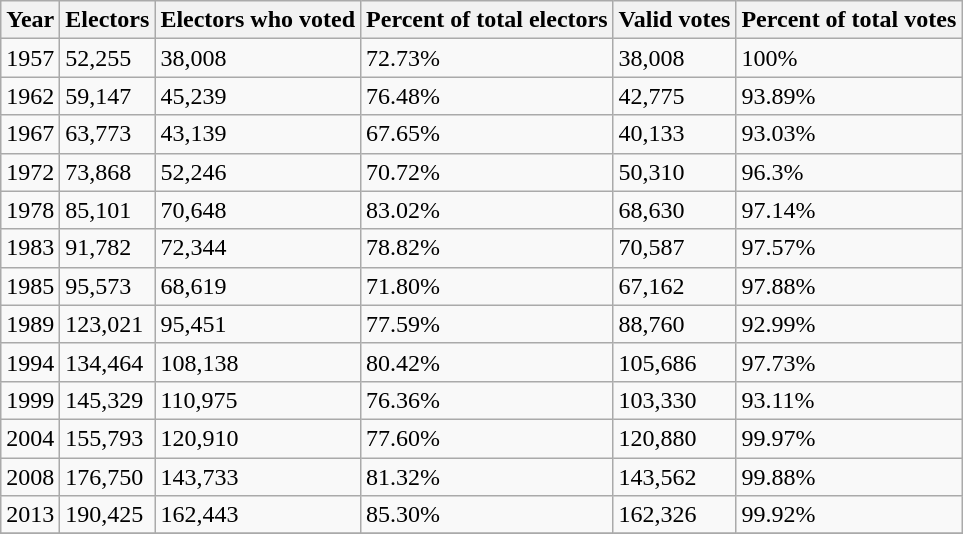<table class="wikitable sortable">
<tr>
<th>Year</th>
<th>Electors</th>
<th>Electors who voted</th>
<th>Percent of total electors</th>
<th>Valid votes</th>
<th>Percent of total votes</th>
</tr>
<tr>
<td>1957</td>
<td>52,255</td>
<td>38,008</td>
<td>72.73%</td>
<td>38,008</td>
<td>100%</td>
</tr>
<tr>
<td>1962</td>
<td>59,147</td>
<td>45,239</td>
<td>76.48%</td>
<td>42,775</td>
<td>93.89%</td>
</tr>
<tr>
<td>1967</td>
<td>63,773</td>
<td>43,139</td>
<td>67.65%</td>
<td>40,133</td>
<td>93.03%</td>
</tr>
<tr>
<td>1972</td>
<td>73,868</td>
<td>52,246</td>
<td>70.72%</td>
<td>50,310</td>
<td>96.3%</td>
</tr>
<tr>
<td>1978</td>
<td>85,101</td>
<td>70,648</td>
<td>83.02%</td>
<td>68,630</td>
<td>97.14%</td>
</tr>
<tr>
<td>1983</td>
<td>91,782</td>
<td>72,344</td>
<td>78.82%</td>
<td>70,587</td>
<td>97.57%</td>
</tr>
<tr>
<td>1985</td>
<td>95,573</td>
<td>68,619</td>
<td>71.80%</td>
<td>67,162</td>
<td>97.88%</td>
</tr>
<tr>
<td>1989</td>
<td>123,021</td>
<td>95,451</td>
<td>77.59%</td>
<td>88,760</td>
<td>92.99%</td>
</tr>
<tr>
<td>1994</td>
<td>134,464</td>
<td>108,138</td>
<td>80.42%</td>
<td>105,686</td>
<td>97.73%</td>
</tr>
<tr>
<td>1999</td>
<td>145,329</td>
<td>110,975</td>
<td>76.36%</td>
<td>103,330</td>
<td>93.11%</td>
</tr>
<tr>
<td>2004</td>
<td>155,793</td>
<td>120,910</td>
<td>77.60%</td>
<td>120,880</td>
<td>99.97%</td>
</tr>
<tr>
<td>2008</td>
<td>176,750</td>
<td>143,733</td>
<td>81.32%</td>
<td>143,562</td>
<td>99.88%</td>
</tr>
<tr>
<td>2013</td>
<td>190,425</td>
<td>162,443</td>
<td>85.30%</td>
<td>162,326</td>
<td>99.92%</td>
</tr>
<tr>
</tr>
</table>
